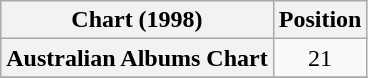<table class="wikitable sortable plainrowheaders" style="text-align:center">
<tr>
<th scope="col">Chart (1998)</th>
<th scope="col">Position</th>
</tr>
<tr>
<th scope="row">Australian Albums Chart</th>
<td>21</td>
</tr>
<tr>
</tr>
</table>
